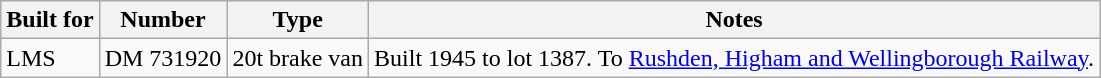<table class="wikitable">
<tr>
<th>Built for</th>
<th>Number</th>
<th>Type</th>
<th>Notes</th>
</tr>
<tr>
<td>LMS</td>
<td>DM 731920</td>
<td>20t brake van</td>
<td>Built 1945 to lot 1387.  To <a href='#'>Rushden, Higham and Wellingborough Railway</a>.</td>
</tr>
</table>
